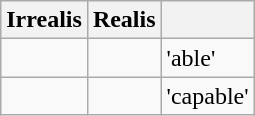<table class="wikitable">
<tr>
<th>Irrealis</th>
<th>Realis</th>
<th></th>
</tr>
<tr>
<td></td>
<td></td>
<td>'able'</td>
</tr>
<tr>
<td></td>
<td></td>
<td>'capable'</td>
</tr>
</table>
